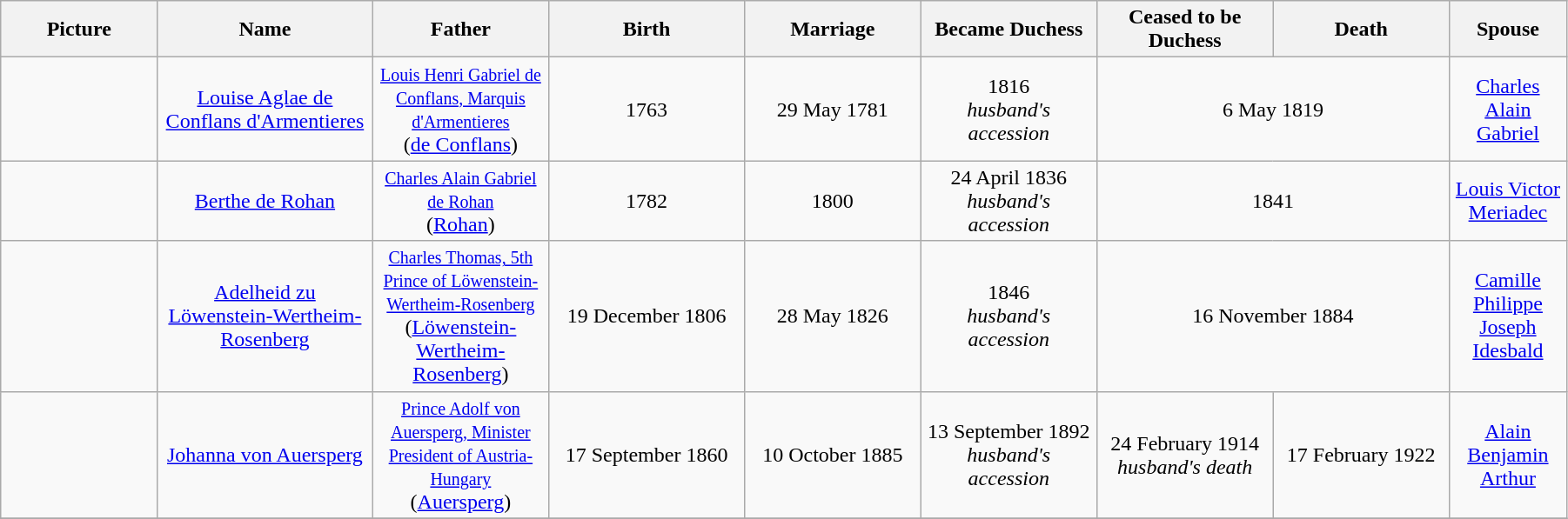<table width=95% class="wikitable">
<tr>
<th width = "8%">Picture</th>
<th width = "11%">Name</th>
<th width = "9%">Father</th>
<th width = "10%">Birth</th>
<th width = "9%">Marriage</th>
<th width = "9%">Became Duchess</th>
<th width = "9%">Ceased to be Duchess</th>
<th width = "9%">Death</th>
<th width = "6%">Spouse</th>
</tr>
<tr>
<td align="center"></td>
<td align="center"><a href='#'>Louise Aglae de Conflans d'Armentieres</a><br></td>
<td align="center"><small><a href='#'>Louis Henri Gabriel de Conflans, Marquis d'Armentieres</a></small><br> (<a href='#'>de Conflans</a>)</td>
<td align="center">1763</td>
<td align="center">29 May 1781</td>
<td align="center">1816<br><em>husband's accession</em></td>
<td align="center" colspan="2">6 May 1819</td>
<td align="center"><a href='#'>Charles Alain Gabriel</a></td>
</tr>
<tr>
<td align="center"></td>
<td align="center"><a href='#'>Berthe de Rohan</a><br></td>
<td align="center"><small><a href='#'>Charles Alain Gabriel de Rohan</a></small><br> (<a href='#'>Rohan</a>)</td>
<td align="center">1782</td>
<td align="center">1800</td>
<td align="center">24 April 1836<br><em>husband's accession</em></td>
<td align="center" colspan="2">1841</td>
<td align="center"><a href='#'>Louis Victor Meriadec</a></td>
</tr>
<tr>
<td align="center"></td>
<td align="center"><a href='#'>Adelheid zu Löwenstein-Wertheim-Rosenberg</a><br></td>
<td align="center"><small><a href='#'>Charles Thomas, 5th Prince of Löwenstein-Wertheim-Rosenberg</a></small><br> (<a href='#'>Löwenstein-Wertheim-Rosenberg</a>)</td>
<td align="center">19 December 1806</td>
<td align="center">28 May 1826</td>
<td align="center">1846<br><em>husband's accession</em></td>
<td align="center" colspan="2">16 November 1884</td>
<td align="center"><a href='#'>Camille Philippe Joseph Idesbald</a></td>
</tr>
<tr>
<td align="center"></td>
<td align="center"><a href='#'>Johanna von Auersperg</a><br></td>
<td align="center"><small><a href='#'>Prince Adolf von Auersperg, Minister President of Austria-Hungary</a></small><br> (<a href='#'>Auersperg</a>)</td>
<td align="center">17 September 1860</td>
<td align="center">10 October 1885</td>
<td align="center">13 September 1892<br><em>husband's accession</em></td>
<td align="center">24 February 1914<br><em>husband's death</em></td>
<td align="center">17 February 1922</td>
<td align="center"><a href='#'>Alain Benjamin Arthur</a></td>
</tr>
<tr>
</tr>
</table>
